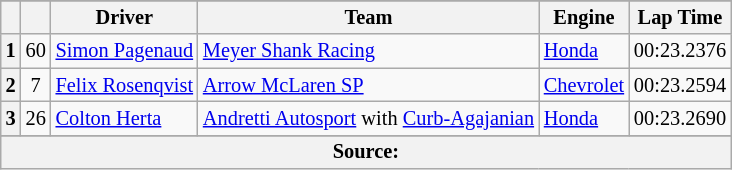<table class="wikitable" style="font-size:85%;">
<tr>
</tr>
<tr>
<th></th>
<th></th>
<th>Driver</th>
<th>Team</th>
<th>Engine</th>
<th>Lap Time</th>
</tr>
<tr>
<th>1</th>
<td align="center">60</td>
<td> <a href='#'>Simon Pagenaud</a></td>
<td><a href='#'>Meyer Shank Racing</a></td>
<td><a href='#'>Honda</a></td>
<td>00:23.2376</td>
</tr>
<tr>
<th>2</th>
<td align="center">7</td>
<td> <a href='#'>Felix Rosenqvist</a></td>
<td><a href='#'>Arrow McLaren SP</a></td>
<td><a href='#'>Chevrolet</a></td>
<td>00:23.2594</td>
</tr>
<tr>
<th>3</th>
<td align="center">26</td>
<td> <a href='#'>Colton Herta</a></td>
<td><a href='#'>Andretti Autosport</a> with <a href='#'>Curb-Agajanian</a></td>
<td><a href='#'>Honda</a></td>
<td>00:23.2690</td>
</tr>
<tr>
</tr>
<tr class="sortbottom">
<th colspan="11">Source:</th>
</tr>
</table>
